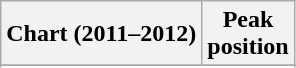<table class="wikitable sortable">
<tr>
<th align="left">Chart (2011–2012)</th>
<th align="center">Peak<br>position</th>
</tr>
<tr>
</tr>
<tr>
</tr>
<tr>
</tr>
</table>
